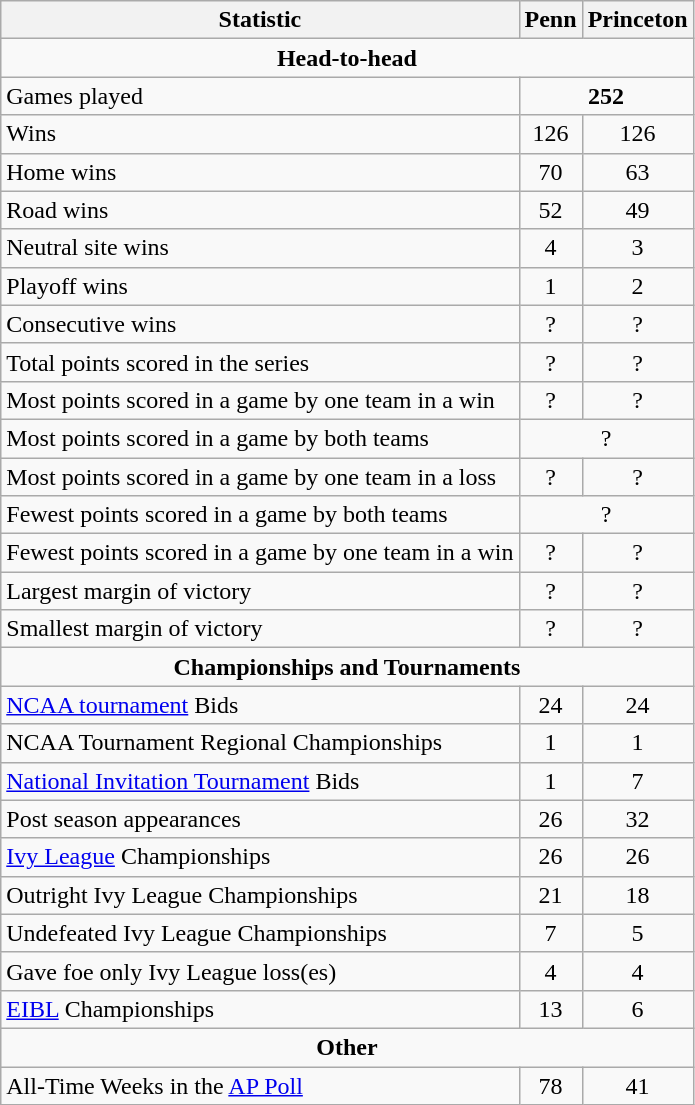<table class="wikitable">
<tr>
<th>Statistic</th>
<th>Penn</th>
<th>Princeton</th>
</tr>
<tr>
<td style="text-align:center;" colspan="3"><strong>Head-to-head</strong></td>
</tr>
<tr>
<td>Games played</td>
<td style="text-align:center;" colspan="2"><strong>252</strong></td>
</tr>
<tr>
<td>Wins</td>
<td align=center>126</td>
<td align=center>126</td>
</tr>
<tr>
<td>Home wins</td>
<td align=center>70</td>
<td align=center>63</td>
</tr>
<tr>
<td>Road wins</td>
<td align=center>52</td>
<td align=center>49</td>
</tr>
<tr>
<td>Neutral site wins</td>
<td align=center>4</td>
<td align=center>3</td>
</tr>
<tr>
<td>Playoff wins</td>
<td align=center>1</td>
<td align=center>2</td>
</tr>
<tr>
<td>Consecutive wins</td>
<td align=center>?</td>
<td align=center>?</td>
</tr>
<tr>
<td>Total points scored in the series</td>
<td align=center>?</td>
<td align=center>?</td>
</tr>
<tr>
<td>Most points scored in a game by one team in a win</td>
<td align=center>?</td>
<td align=center>?</td>
</tr>
<tr>
<td>Most points scored in a game by both teams</td>
<td style="text-align:center;" colspan="2">?</td>
</tr>
<tr>
<td>Most points scored in a game by one team in a loss</td>
<td align=center>?</td>
<td align=center>?</td>
</tr>
<tr>
<td>Fewest points scored in a game by both teams</td>
<td style="text-align:center;" colspan="2">?</td>
</tr>
<tr>
<td>Fewest points scored in a game by one team in a win</td>
<td align=center>?</td>
<td align=center>?</td>
</tr>
<tr>
<td>Largest margin of victory</td>
<td align=center>?</td>
<td align=center>?</td>
</tr>
<tr>
<td>Smallest margin of victory</td>
<td align=center>?</td>
<td align=center>?</td>
</tr>
<tr>
<td style="text-align:center;" colspan="3"><strong>Championships and Tournaments</strong></td>
</tr>
<tr>
<td><a href='#'>NCAA tournament</a> Bids</td>
<td align=center>24</td>
<td align=center>24</td>
</tr>
<tr>
<td>NCAA Tournament Regional Championships</td>
<td align=center>1</td>
<td align=center>1</td>
</tr>
<tr>
<td><a href='#'>National Invitation Tournament</a> Bids</td>
<td align=center>1</td>
<td align=center>7</td>
</tr>
<tr>
<td>Post season appearances</td>
<td align=center>26</td>
<td align=center>32</td>
</tr>
<tr>
<td><a href='#'>Ivy League</a> Championships</td>
<td align=center>26</td>
<td align=center>26</td>
</tr>
<tr>
<td>Outright Ivy League Championships</td>
<td align=center>21</td>
<td align=center>18</td>
</tr>
<tr>
<td>Undefeated Ivy League Championships</td>
<td align=center>7</td>
<td align=center>5</td>
</tr>
<tr>
<td>Gave foe only Ivy League loss(es)</td>
<td align=center>4</td>
<td align=center>4</td>
</tr>
<tr>
<td><a href='#'>EIBL</a> Championships</td>
<td align=center>13</td>
<td align=center>6</td>
</tr>
<tr>
<td style="text-align:center;" colspan="3"><strong>Other</strong></td>
</tr>
<tr>
<td>All-Time Weeks in the <a href='#'>AP Poll</a></td>
<td align=center>78</td>
<td align=center>41</td>
</tr>
</table>
